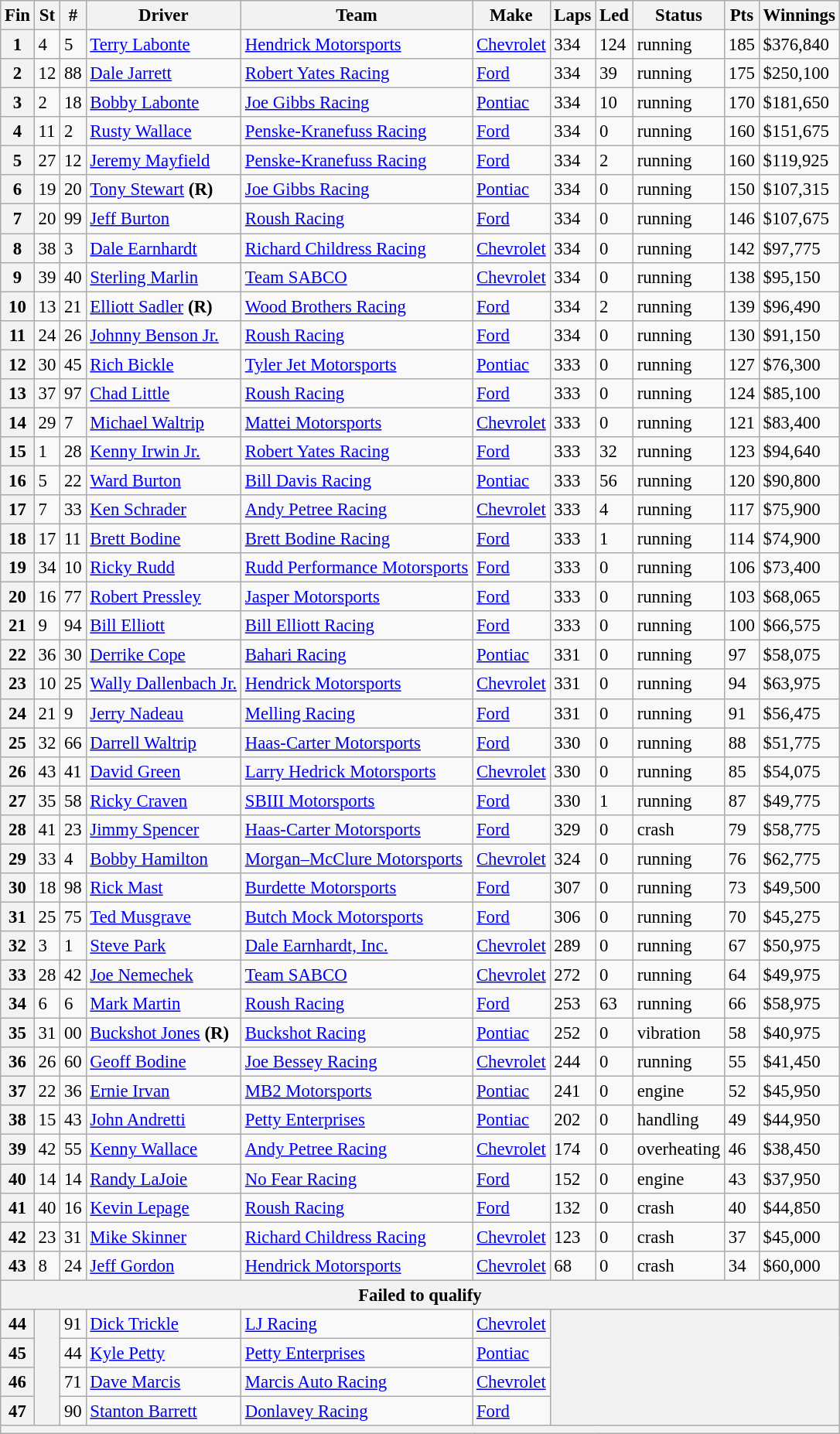<table class="wikitable" style="font-size:95%">
<tr>
<th>Fin</th>
<th>St</th>
<th>#</th>
<th>Driver</th>
<th>Team</th>
<th>Make</th>
<th>Laps</th>
<th>Led</th>
<th>Status</th>
<th>Pts</th>
<th>Winnings</th>
</tr>
<tr>
<th>1</th>
<td>4</td>
<td>5</td>
<td><a href='#'>Terry Labonte</a></td>
<td><a href='#'>Hendrick Motorsports</a></td>
<td><a href='#'>Chevrolet</a></td>
<td>334</td>
<td>124</td>
<td>running</td>
<td>185</td>
<td>$376,840</td>
</tr>
<tr>
<th>2</th>
<td>12</td>
<td>88</td>
<td><a href='#'>Dale Jarrett</a></td>
<td><a href='#'>Robert Yates Racing</a></td>
<td><a href='#'>Ford</a></td>
<td>334</td>
<td>39</td>
<td>running</td>
<td>175</td>
<td>$250,100</td>
</tr>
<tr>
<th>3</th>
<td>2</td>
<td>18</td>
<td><a href='#'>Bobby Labonte</a></td>
<td><a href='#'>Joe Gibbs Racing</a></td>
<td><a href='#'>Pontiac</a></td>
<td>334</td>
<td>10</td>
<td>running</td>
<td>170</td>
<td>$181,650</td>
</tr>
<tr>
<th>4</th>
<td>11</td>
<td>2</td>
<td><a href='#'>Rusty Wallace</a></td>
<td><a href='#'>Penske-Kranefuss Racing</a></td>
<td><a href='#'>Ford</a></td>
<td>334</td>
<td>0</td>
<td>running</td>
<td>160</td>
<td>$151,675</td>
</tr>
<tr>
<th>5</th>
<td>27</td>
<td>12</td>
<td><a href='#'>Jeremy Mayfield</a></td>
<td><a href='#'>Penske-Kranefuss Racing</a></td>
<td><a href='#'>Ford</a></td>
<td>334</td>
<td>2</td>
<td>running</td>
<td>160</td>
<td>$119,925</td>
</tr>
<tr>
<th>6</th>
<td>19</td>
<td>20</td>
<td><a href='#'>Tony Stewart</a> <strong>(R)</strong></td>
<td><a href='#'>Joe Gibbs Racing</a></td>
<td><a href='#'>Pontiac</a></td>
<td>334</td>
<td>0</td>
<td>running</td>
<td>150</td>
<td>$107,315</td>
</tr>
<tr>
<th>7</th>
<td>20</td>
<td>99</td>
<td><a href='#'>Jeff Burton</a></td>
<td><a href='#'>Roush Racing</a></td>
<td><a href='#'>Ford</a></td>
<td>334</td>
<td>0</td>
<td>running</td>
<td>146</td>
<td>$107,675</td>
</tr>
<tr>
<th>8</th>
<td>38</td>
<td>3</td>
<td><a href='#'>Dale Earnhardt</a></td>
<td><a href='#'>Richard Childress Racing</a></td>
<td><a href='#'>Chevrolet</a></td>
<td>334</td>
<td>0</td>
<td>running</td>
<td>142</td>
<td>$97,775</td>
</tr>
<tr>
<th>9</th>
<td>39</td>
<td>40</td>
<td><a href='#'>Sterling Marlin</a></td>
<td><a href='#'>Team SABCO</a></td>
<td><a href='#'>Chevrolet</a></td>
<td>334</td>
<td>0</td>
<td>running</td>
<td>138</td>
<td>$95,150</td>
</tr>
<tr>
<th>10</th>
<td>13</td>
<td>21</td>
<td><a href='#'>Elliott Sadler</a> <strong>(R)</strong></td>
<td><a href='#'>Wood Brothers Racing</a></td>
<td><a href='#'>Ford</a></td>
<td>334</td>
<td>2</td>
<td>running</td>
<td>139</td>
<td>$96,490</td>
</tr>
<tr>
<th>11</th>
<td>24</td>
<td>26</td>
<td><a href='#'>Johnny Benson Jr.</a></td>
<td><a href='#'>Roush Racing</a></td>
<td><a href='#'>Ford</a></td>
<td>334</td>
<td>0</td>
<td>running</td>
<td>130</td>
<td>$91,150</td>
</tr>
<tr>
<th>12</th>
<td>30</td>
<td>45</td>
<td><a href='#'>Rich Bickle</a></td>
<td><a href='#'>Tyler Jet Motorsports</a></td>
<td><a href='#'>Pontiac</a></td>
<td>333</td>
<td>0</td>
<td>running</td>
<td>127</td>
<td>$76,300</td>
</tr>
<tr>
<th>13</th>
<td>37</td>
<td>97</td>
<td><a href='#'>Chad Little</a></td>
<td><a href='#'>Roush Racing</a></td>
<td><a href='#'>Ford</a></td>
<td>333</td>
<td>0</td>
<td>running</td>
<td>124</td>
<td>$85,100</td>
</tr>
<tr>
<th>14</th>
<td>29</td>
<td>7</td>
<td><a href='#'>Michael Waltrip</a></td>
<td><a href='#'>Mattei Motorsports</a></td>
<td><a href='#'>Chevrolet</a></td>
<td>333</td>
<td>0</td>
<td>running</td>
<td>121</td>
<td>$83,400</td>
</tr>
<tr>
<th>15</th>
<td>1</td>
<td>28</td>
<td><a href='#'>Kenny Irwin Jr.</a></td>
<td><a href='#'>Robert Yates Racing</a></td>
<td><a href='#'>Ford</a></td>
<td>333</td>
<td>32</td>
<td>running</td>
<td>123</td>
<td>$94,640</td>
</tr>
<tr>
<th>16</th>
<td>5</td>
<td>22</td>
<td><a href='#'>Ward Burton</a></td>
<td><a href='#'>Bill Davis Racing</a></td>
<td><a href='#'>Pontiac</a></td>
<td>333</td>
<td>56</td>
<td>running</td>
<td>120</td>
<td>$90,800</td>
</tr>
<tr>
<th>17</th>
<td>7</td>
<td>33</td>
<td><a href='#'>Ken Schrader</a></td>
<td><a href='#'>Andy Petree Racing</a></td>
<td><a href='#'>Chevrolet</a></td>
<td>333</td>
<td>4</td>
<td>running</td>
<td>117</td>
<td>$75,900</td>
</tr>
<tr>
<th>18</th>
<td>17</td>
<td>11</td>
<td><a href='#'>Brett Bodine</a></td>
<td><a href='#'>Brett Bodine Racing</a></td>
<td><a href='#'>Ford</a></td>
<td>333</td>
<td>1</td>
<td>running</td>
<td>114</td>
<td>$74,900</td>
</tr>
<tr>
<th>19</th>
<td>34</td>
<td>10</td>
<td><a href='#'>Ricky Rudd</a></td>
<td><a href='#'>Rudd Performance Motorsports</a></td>
<td><a href='#'>Ford</a></td>
<td>333</td>
<td>0</td>
<td>running</td>
<td>106</td>
<td>$73,400</td>
</tr>
<tr>
<th>20</th>
<td>16</td>
<td>77</td>
<td><a href='#'>Robert Pressley</a></td>
<td><a href='#'>Jasper Motorsports</a></td>
<td><a href='#'>Ford</a></td>
<td>333</td>
<td>0</td>
<td>running</td>
<td>103</td>
<td>$68,065</td>
</tr>
<tr>
<th>21</th>
<td>9</td>
<td>94</td>
<td><a href='#'>Bill Elliott</a></td>
<td><a href='#'>Bill Elliott Racing</a></td>
<td><a href='#'>Ford</a></td>
<td>333</td>
<td>0</td>
<td>running</td>
<td>100</td>
<td>$66,575</td>
</tr>
<tr>
<th>22</th>
<td>36</td>
<td>30</td>
<td><a href='#'>Derrike Cope</a></td>
<td><a href='#'>Bahari Racing</a></td>
<td><a href='#'>Pontiac</a></td>
<td>331</td>
<td>0</td>
<td>running</td>
<td>97</td>
<td>$58,075</td>
</tr>
<tr>
<th>23</th>
<td>10</td>
<td>25</td>
<td><a href='#'>Wally Dallenbach Jr.</a></td>
<td><a href='#'>Hendrick Motorsports</a></td>
<td><a href='#'>Chevrolet</a></td>
<td>331</td>
<td>0</td>
<td>running</td>
<td>94</td>
<td>$63,975</td>
</tr>
<tr>
<th>24</th>
<td>21</td>
<td>9</td>
<td><a href='#'>Jerry Nadeau</a></td>
<td><a href='#'>Melling Racing</a></td>
<td><a href='#'>Ford</a></td>
<td>331</td>
<td>0</td>
<td>running</td>
<td>91</td>
<td>$56,475</td>
</tr>
<tr>
<th>25</th>
<td>32</td>
<td>66</td>
<td><a href='#'>Darrell Waltrip</a></td>
<td><a href='#'>Haas-Carter Motorsports</a></td>
<td><a href='#'>Ford</a></td>
<td>330</td>
<td>0</td>
<td>running</td>
<td>88</td>
<td>$51,775</td>
</tr>
<tr>
<th>26</th>
<td>43</td>
<td>41</td>
<td><a href='#'>David Green</a></td>
<td><a href='#'>Larry Hedrick Motorsports</a></td>
<td><a href='#'>Chevrolet</a></td>
<td>330</td>
<td>0</td>
<td>running</td>
<td>85</td>
<td>$54,075</td>
</tr>
<tr>
<th>27</th>
<td>35</td>
<td>58</td>
<td><a href='#'>Ricky Craven</a></td>
<td><a href='#'>SBIII Motorsports</a></td>
<td><a href='#'>Ford</a></td>
<td>330</td>
<td>1</td>
<td>running</td>
<td>87</td>
<td>$49,775</td>
</tr>
<tr>
<th>28</th>
<td>41</td>
<td>23</td>
<td><a href='#'>Jimmy Spencer</a></td>
<td><a href='#'>Haas-Carter Motorsports</a></td>
<td><a href='#'>Ford</a></td>
<td>329</td>
<td>0</td>
<td>crash</td>
<td>79</td>
<td>$58,775</td>
</tr>
<tr>
<th>29</th>
<td>33</td>
<td>4</td>
<td><a href='#'>Bobby Hamilton</a></td>
<td><a href='#'>Morgan–McClure Motorsports</a></td>
<td><a href='#'>Chevrolet</a></td>
<td>324</td>
<td>0</td>
<td>running</td>
<td>76</td>
<td>$62,775</td>
</tr>
<tr>
<th>30</th>
<td>18</td>
<td>98</td>
<td><a href='#'>Rick Mast</a></td>
<td><a href='#'>Burdette Motorsports</a></td>
<td><a href='#'>Ford</a></td>
<td>307</td>
<td>0</td>
<td>running</td>
<td>73</td>
<td>$49,500</td>
</tr>
<tr>
<th>31</th>
<td>25</td>
<td>75</td>
<td><a href='#'>Ted Musgrave</a></td>
<td><a href='#'>Butch Mock Motorsports</a></td>
<td><a href='#'>Ford</a></td>
<td>306</td>
<td>0</td>
<td>running</td>
<td>70</td>
<td>$45,275</td>
</tr>
<tr>
<th>32</th>
<td>3</td>
<td>1</td>
<td><a href='#'>Steve Park</a></td>
<td><a href='#'>Dale Earnhardt, Inc.</a></td>
<td><a href='#'>Chevrolet</a></td>
<td>289</td>
<td>0</td>
<td>running</td>
<td>67</td>
<td>$50,975</td>
</tr>
<tr>
<th>33</th>
<td>28</td>
<td>42</td>
<td><a href='#'>Joe Nemechek</a></td>
<td><a href='#'>Team SABCO</a></td>
<td><a href='#'>Chevrolet</a></td>
<td>272</td>
<td>0</td>
<td>running</td>
<td>64</td>
<td>$49,975</td>
</tr>
<tr>
<th>34</th>
<td>6</td>
<td>6</td>
<td><a href='#'>Mark Martin</a></td>
<td><a href='#'>Roush Racing</a></td>
<td><a href='#'>Ford</a></td>
<td>253</td>
<td>63</td>
<td>running</td>
<td>66</td>
<td>$58,975</td>
</tr>
<tr>
<th>35</th>
<td>31</td>
<td>00</td>
<td><a href='#'>Buckshot Jones</a> <strong>(R)</strong></td>
<td><a href='#'>Buckshot Racing</a></td>
<td><a href='#'>Pontiac</a></td>
<td>252</td>
<td>0</td>
<td>vibration</td>
<td>58</td>
<td>$40,975</td>
</tr>
<tr>
<th>36</th>
<td>26</td>
<td>60</td>
<td><a href='#'>Geoff Bodine</a></td>
<td><a href='#'>Joe Bessey Racing</a></td>
<td><a href='#'>Chevrolet</a></td>
<td>244</td>
<td>0</td>
<td>running</td>
<td>55</td>
<td>$41,450</td>
</tr>
<tr>
<th>37</th>
<td>22</td>
<td>36</td>
<td><a href='#'>Ernie Irvan</a></td>
<td><a href='#'>MB2 Motorsports</a></td>
<td><a href='#'>Pontiac</a></td>
<td>241</td>
<td>0</td>
<td>engine</td>
<td>52</td>
<td>$45,950</td>
</tr>
<tr>
<th>38</th>
<td>15</td>
<td>43</td>
<td><a href='#'>John Andretti</a></td>
<td><a href='#'>Petty Enterprises</a></td>
<td><a href='#'>Pontiac</a></td>
<td>202</td>
<td>0</td>
<td>handling</td>
<td>49</td>
<td>$44,950</td>
</tr>
<tr>
<th>39</th>
<td>42</td>
<td>55</td>
<td><a href='#'>Kenny Wallace</a></td>
<td><a href='#'>Andy Petree Racing</a></td>
<td><a href='#'>Chevrolet</a></td>
<td>174</td>
<td>0</td>
<td>overheating</td>
<td>46</td>
<td>$38,450</td>
</tr>
<tr>
<th>40</th>
<td>14</td>
<td>14</td>
<td><a href='#'>Randy LaJoie</a></td>
<td><a href='#'>No Fear Racing</a></td>
<td><a href='#'>Ford</a></td>
<td>152</td>
<td>0</td>
<td>engine</td>
<td>43</td>
<td>$37,950</td>
</tr>
<tr>
<th>41</th>
<td>40</td>
<td>16</td>
<td><a href='#'>Kevin Lepage</a></td>
<td><a href='#'>Roush Racing</a></td>
<td><a href='#'>Ford</a></td>
<td>132</td>
<td>0</td>
<td>crash</td>
<td>40</td>
<td>$44,850</td>
</tr>
<tr>
<th>42</th>
<td>23</td>
<td>31</td>
<td><a href='#'>Mike Skinner</a></td>
<td><a href='#'>Richard Childress Racing</a></td>
<td><a href='#'>Chevrolet</a></td>
<td>123</td>
<td>0</td>
<td>crash</td>
<td>37</td>
<td>$45,000</td>
</tr>
<tr>
<th>43</th>
<td>8</td>
<td>24</td>
<td><a href='#'>Jeff Gordon</a></td>
<td><a href='#'>Hendrick Motorsports</a></td>
<td><a href='#'>Chevrolet</a></td>
<td>68</td>
<td>0</td>
<td>crash</td>
<td>34</td>
<td>$60,000</td>
</tr>
<tr>
<th colspan="11">Failed to qualify</th>
</tr>
<tr>
<th>44</th>
<th rowspan="4"></th>
<td>91</td>
<td><a href='#'>Dick Trickle</a></td>
<td><a href='#'>LJ Racing</a></td>
<td><a href='#'>Chevrolet</a></td>
<th colspan="5" rowspan="4"></th>
</tr>
<tr>
<th>45</th>
<td>44</td>
<td><a href='#'>Kyle Petty</a></td>
<td><a href='#'>Petty Enterprises</a></td>
<td><a href='#'>Pontiac</a></td>
</tr>
<tr>
<th>46</th>
<td>71</td>
<td><a href='#'>Dave Marcis</a></td>
<td><a href='#'>Marcis Auto Racing</a></td>
<td><a href='#'>Chevrolet</a></td>
</tr>
<tr>
<th>47</th>
<td>90</td>
<td><a href='#'>Stanton Barrett</a></td>
<td><a href='#'>Donlavey Racing</a></td>
<td><a href='#'>Ford</a></td>
</tr>
<tr>
<th colspan="11"></th>
</tr>
</table>
